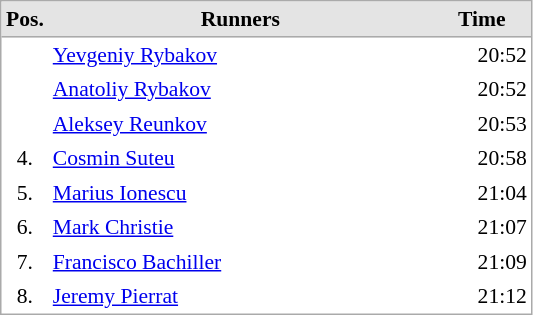<table cellspacing="0" cellpadding="3" style="border:1px solid #AAAAAA;font-size:90%">
<tr bgcolor="#E4E4E4">
<th style="border-bottom:1px solid #AAAAAA" width=10>Pos.</th>
<th style="border-bottom:1px solid #AAAAAA" width=250>Runners</th>
<th style="border-bottom:1px solid #AAAAAA" width=60>Time</th>
</tr>
<tr align="center">
<td align="center"></td>
<td align="left"> <a href='#'>Yevgeniy Rybakov</a></td>
<td align="right">20:52</td>
</tr>
<tr align="center">
<td align="center"></td>
<td align="left"> <a href='#'>Anatoliy Rybakov</a></td>
<td align="right">20:52</td>
</tr>
<tr align="center">
<td align="center"></td>
<td align="left"> <a href='#'>Aleksey Reunkov</a></td>
<td align="right">20:53</td>
</tr>
<tr align="center">
<td align="center">4.</td>
<td align="left"> <a href='#'>Cosmin Suteu</a></td>
<td align="right">20:58</td>
</tr>
<tr align="center">
<td align="center">5.</td>
<td align="left"> <a href='#'>Marius Ionescu</a></td>
<td align="right">21:04</td>
</tr>
<tr align="center">
<td align="center">6.</td>
<td align="left"> <a href='#'>Mark Christie</a></td>
<td align="right">21:07</td>
</tr>
<tr align="center">
<td align="center">7.</td>
<td align="left"> <a href='#'>Francisco Bachiller</a></td>
<td align="right">21:09</td>
</tr>
<tr align="center">
<td align="center">8.</td>
<td align="left"> <a href='#'>Jeremy Pierrat</a></td>
<td align="right">21:12</td>
</tr>
</table>
